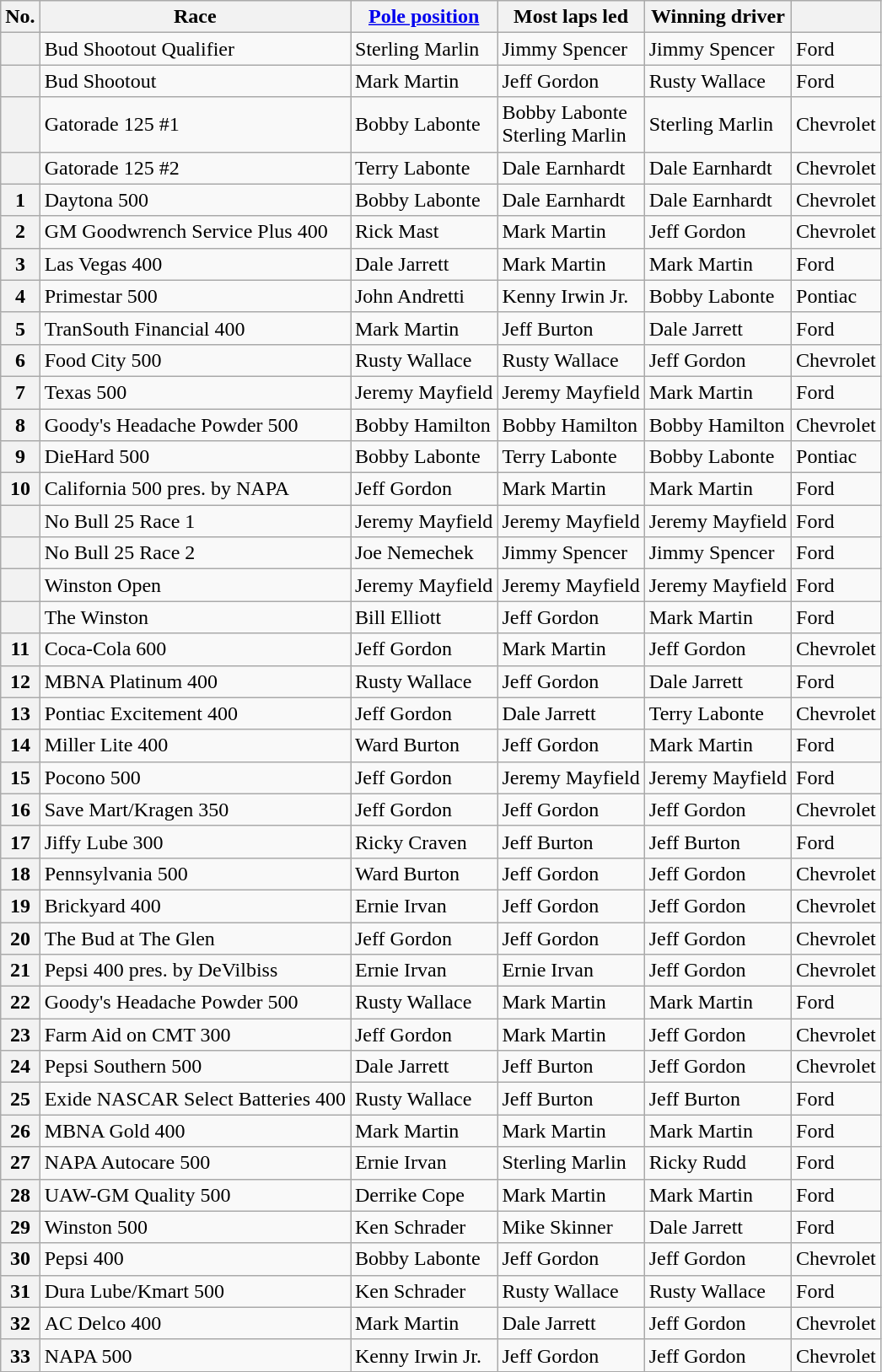<table class="wikitable">
<tr>
<th>No.</th>
<th>Race</th>
<th><a href='#'>Pole position</a></th>
<th>Most laps led</th>
<th>Winning driver</th>
<th></th>
</tr>
<tr>
<th></th>
<td>Bud Shootout Qualifier</td>
<td>Sterling Marlin</td>
<td>Jimmy Spencer</td>
<td>Jimmy Spencer</td>
<td>Ford</td>
</tr>
<tr>
<th></th>
<td>Bud Shootout</td>
<td>Mark Martin</td>
<td>Jeff Gordon</td>
<td>Rusty Wallace</td>
<td>Ford</td>
</tr>
<tr>
<th></th>
<td>Gatorade 125 #1</td>
<td>Bobby Labonte</td>
<td>Bobby Labonte <br> Sterling Marlin</td>
<td>Sterling Marlin</td>
<td>Chevrolet</td>
</tr>
<tr>
<th></th>
<td>Gatorade 125 #2</td>
<td>Terry Labonte</td>
<td>Dale Earnhardt</td>
<td>Dale Earnhardt</td>
<td>Chevrolet</td>
</tr>
<tr>
<th>1</th>
<td>Daytona 500</td>
<td>Bobby Labonte</td>
<td>Dale Earnhardt</td>
<td>Dale Earnhardt</td>
<td>Chevrolet</td>
</tr>
<tr>
<th>2</th>
<td>GM Goodwrench Service Plus 400</td>
<td>Rick Mast</td>
<td>Mark Martin</td>
<td>Jeff Gordon</td>
<td>Chevrolet</td>
</tr>
<tr>
<th>3</th>
<td>Las Vegas 400</td>
<td>Dale Jarrett</td>
<td>Mark Martin</td>
<td>Mark Martin</td>
<td>Ford</td>
</tr>
<tr>
<th>4</th>
<td>Primestar 500</td>
<td>John Andretti</td>
<td>Kenny Irwin Jr.</td>
<td>Bobby Labonte</td>
<td>Pontiac</td>
</tr>
<tr>
<th>5</th>
<td>TranSouth Financial 400</td>
<td>Mark Martin</td>
<td>Jeff Burton</td>
<td>Dale Jarrett</td>
<td>Ford</td>
</tr>
<tr>
<th>6</th>
<td>Food City 500</td>
<td>Rusty Wallace</td>
<td>Rusty Wallace</td>
<td>Jeff Gordon</td>
<td>Chevrolet</td>
</tr>
<tr>
<th>7</th>
<td>Texas 500</td>
<td>Jeremy Mayfield</td>
<td>Jeremy Mayfield</td>
<td>Mark Martin</td>
<td>Ford</td>
</tr>
<tr>
<th>8</th>
<td>Goody's Headache Powder 500</td>
<td>Bobby Hamilton</td>
<td>Bobby Hamilton</td>
<td>Bobby Hamilton</td>
<td>Chevrolet</td>
</tr>
<tr>
<th>9</th>
<td>DieHard 500</td>
<td>Bobby Labonte</td>
<td>Terry Labonte</td>
<td>Bobby Labonte</td>
<td>Pontiac</td>
</tr>
<tr>
<th>10</th>
<td>California 500 pres. by NAPA</td>
<td>Jeff Gordon</td>
<td>Mark Martin</td>
<td>Mark Martin</td>
<td>Ford</td>
</tr>
<tr>
<th></th>
<td>No Bull 25 Race 1</td>
<td>Jeremy Mayfield</td>
<td>Jeremy Mayfield</td>
<td>Jeremy Mayfield</td>
<td>Ford</td>
</tr>
<tr>
<th></th>
<td>No Bull 25 Race 2</td>
<td>Joe Nemechek</td>
<td>Jimmy Spencer</td>
<td>Jimmy Spencer</td>
<td>Ford</td>
</tr>
<tr>
<th></th>
<td>Winston Open</td>
<td>Jeremy Mayfield</td>
<td>Jeremy Mayfield</td>
<td>Jeremy Mayfield</td>
<td>Ford</td>
</tr>
<tr>
<th></th>
<td>The Winston</td>
<td>Bill Elliott</td>
<td>Jeff Gordon</td>
<td>Mark Martin</td>
<td>Ford</td>
</tr>
<tr>
<th>11</th>
<td>Coca-Cola 600</td>
<td>Jeff Gordon</td>
<td>Mark Martin</td>
<td>Jeff Gordon</td>
<td>Chevrolet</td>
</tr>
<tr>
<th>12</th>
<td>MBNA Platinum 400</td>
<td>Rusty Wallace</td>
<td>Jeff Gordon</td>
<td>Dale Jarrett</td>
<td>Ford</td>
</tr>
<tr>
<th>13</th>
<td>Pontiac Excitement 400</td>
<td>Jeff Gordon</td>
<td>Dale Jarrett</td>
<td>Terry Labonte</td>
<td>Chevrolet</td>
</tr>
<tr>
<th>14</th>
<td>Miller Lite 400</td>
<td>Ward Burton</td>
<td>Jeff Gordon</td>
<td>Mark Martin</td>
<td>Ford</td>
</tr>
<tr>
<th>15</th>
<td>Pocono 500</td>
<td>Jeff Gordon</td>
<td>Jeremy Mayfield</td>
<td>Jeremy Mayfield</td>
<td>Ford</td>
</tr>
<tr>
<th>16</th>
<td>Save Mart/Kragen 350</td>
<td>Jeff Gordon</td>
<td>Jeff Gordon</td>
<td>Jeff Gordon</td>
<td>Chevrolet</td>
</tr>
<tr>
<th>17</th>
<td>Jiffy Lube 300</td>
<td>Ricky Craven</td>
<td>Jeff Burton</td>
<td>Jeff Burton</td>
<td>Ford</td>
</tr>
<tr>
<th>18</th>
<td>Pennsylvania 500</td>
<td>Ward Burton</td>
<td>Jeff Gordon</td>
<td>Jeff Gordon</td>
<td>Chevrolet</td>
</tr>
<tr>
<th>19</th>
<td>Brickyard 400</td>
<td>Ernie Irvan</td>
<td>Jeff Gordon</td>
<td>Jeff Gordon</td>
<td>Chevrolet</td>
</tr>
<tr>
<th>20</th>
<td>The Bud at The Glen</td>
<td>Jeff Gordon</td>
<td>Jeff Gordon</td>
<td>Jeff Gordon</td>
<td>Chevrolet</td>
</tr>
<tr>
<th>21</th>
<td>Pepsi 400 pres. by DeVilbiss</td>
<td>Ernie Irvan</td>
<td>Ernie Irvan</td>
<td>Jeff Gordon</td>
<td>Chevrolet</td>
</tr>
<tr>
<th>22</th>
<td>Goody's Headache Powder 500</td>
<td>Rusty Wallace</td>
<td>Mark Martin</td>
<td>Mark Martin</td>
<td>Ford</td>
</tr>
<tr>
<th>23</th>
<td>Farm Aid on CMT 300</td>
<td>Jeff Gordon</td>
<td>Mark Martin</td>
<td>Jeff Gordon</td>
<td>Chevrolet</td>
</tr>
<tr>
<th>24</th>
<td>Pepsi Southern 500</td>
<td>Dale Jarrett</td>
<td>Jeff Burton</td>
<td>Jeff Gordon</td>
<td>Chevrolet</td>
</tr>
<tr>
<th>25</th>
<td>Exide NASCAR Select Batteries 400</td>
<td>Rusty Wallace</td>
<td>Jeff Burton</td>
<td>Jeff Burton</td>
<td>Ford</td>
</tr>
<tr>
<th>26</th>
<td>MBNA Gold 400</td>
<td>Mark Martin</td>
<td>Mark Martin</td>
<td>Mark Martin</td>
<td>Ford</td>
</tr>
<tr>
<th>27</th>
<td>NAPA Autocare 500</td>
<td>Ernie Irvan</td>
<td>Sterling Marlin</td>
<td>Ricky Rudd</td>
<td>Ford</td>
</tr>
<tr>
<th>28</th>
<td>UAW-GM Quality 500</td>
<td>Derrike Cope</td>
<td>Mark Martin</td>
<td>Mark Martin</td>
<td>Ford</td>
</tr>
<tr>
<th>29</th>
<td>Winston 500</td>
<td>Ken Schrader</td>
<td>Mike Skinner</td>
<td>Dale Jarrett</td>
<td>Ford</td>
</tr>
<tr>
<th>30</th>
<td>Pepsi 400</td>
<td>Bobby Labonte</td>
<td>Jeff Gordon</td>
<td>Jeff Gordon</td>
<td>Chevrolet</td>
</tr>
<tr>
<th>31</th>
<td>Dura Lube/Kmart 500</td>
<td>Ken Schrader</td>
<td>Rusty Wallace</td>
<td>Rusty Wallace</td>
<td>Ford</td>
</tr>
<tr>
<th>32</th>
<td>AC Delco 400</td>
<td>Mark Martin</td>
<td>Dale Jarrett</td>
<td>Jeff Gordon</td>
<td>Chevrolet</td>
</tr>
<tr>
<th>33</th>
<td>NAPA 500</td>
<td>Kenny Irwin Jr.</td>
<td>Jeff Gordon</td>
<td>Jeff Gordon</td>
<td>Chevrolet</td>
</tr>
</table>
